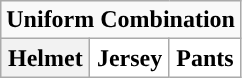<table class="wikitable">
<tr>
<td align="center" Colspan="3"><strong>Uniform Combination</strong></td>
</tr>
<tr align="center">
<th>Helmet</th>
<th style="background:#FFFFFF;">Jersey</th>
<th style="background:#FFFFFF;">Pants</th>
</tr>
</table>
